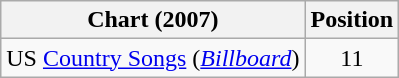<table class="wikitable sortable">
<tr>
<th scope="col">Chart (2007)</th>
<th scope="col">Position</th>
</tr>
<tr>
<td>US <a href='#'>Country Songs</a> (<em><a href='#'>Billboard</a></em>)</td>
<td align="center">11</td>
</tr>
</table>
